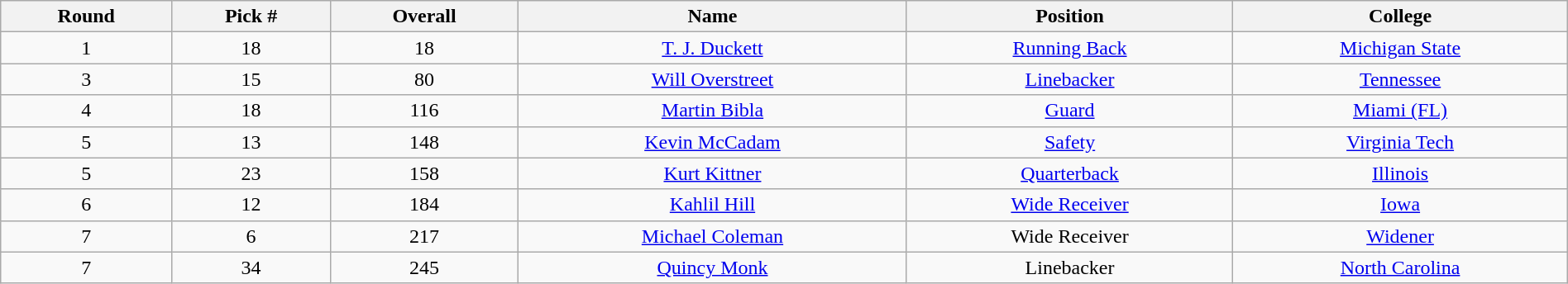<table class="wikitable sortable sortable" style="width: 100%; text-align:center">
<tr>
<th>Round</th>
<th>Pick #</th>
<th>Overall</th>
<th>Name</th>
<th>Position</th>
<th>College</th>
</tr>
<tr>
<td>1</td>
<td>18</td>
<td>18</td>
<td><a href='#'>T. J. Duckett</a></td>
<td><a href='#'>Running Back</a></td>
<td><a href='#'>Michigan State</a></td>
</tr>
<tr>
<td>3</td>
<td>15</td>
<td>80</td>
<td><a href='#'>Will Overstreet</a></td>
<td><a href='#'>Linebacker</a></td>
<td><a href='#'>Tennessee</a></td>
</tr>
<tr>
<td>4</td>
<td>18</td>
<td>116</td>
<td><a href='#'>Martin Bibla</a></td>
<td><a href='#'>Guard</a></td>
<td><a href='#'>Miami (FL)</a></td>
</tr>
<tr>
<td>5</td>
<td>13</td>
<td>148</td>
<td><a href='#'>Kevin McCadam</a></td>
<td><a href='#'>Safety</a></td>
<td><a href='#'>Virginia Tech</a></td>
</tr>
<tr>
<td>5</td>
<td>23</td>
<td>158</td>
<td><a href='#'>Kurt Kittner</a></td>
<td><a href='#'>Quarterback</a></td>
<td><a href='#'>Illinois</a></td>
</tr>
<tr>
<td>6</td>
<td>12</td>
<td>184</td>
<td><a href='#'>Kahlil Hill</a></td>
<td><a href='#'>Wide Receiver</a></td>
<td><a href='#'>Iowa</a></td>
</tr>
<tr>
<td>7</td>
<td>6</td>
<td>217</td>
<td><a href='#'>Michael Coleman</a></td>
<td>Wide Receiver</td>
<td><a href='#'>Widener</a></td>
</tr>
<tr>
<td>7</td>
<td>34</td>
<td>245</td>
<td><a href='#'>Quincy Monk</a></td>
<td>Linebacker</td>
<td><a href='#'>North Carolina</a></td>
</tr>
</table>
